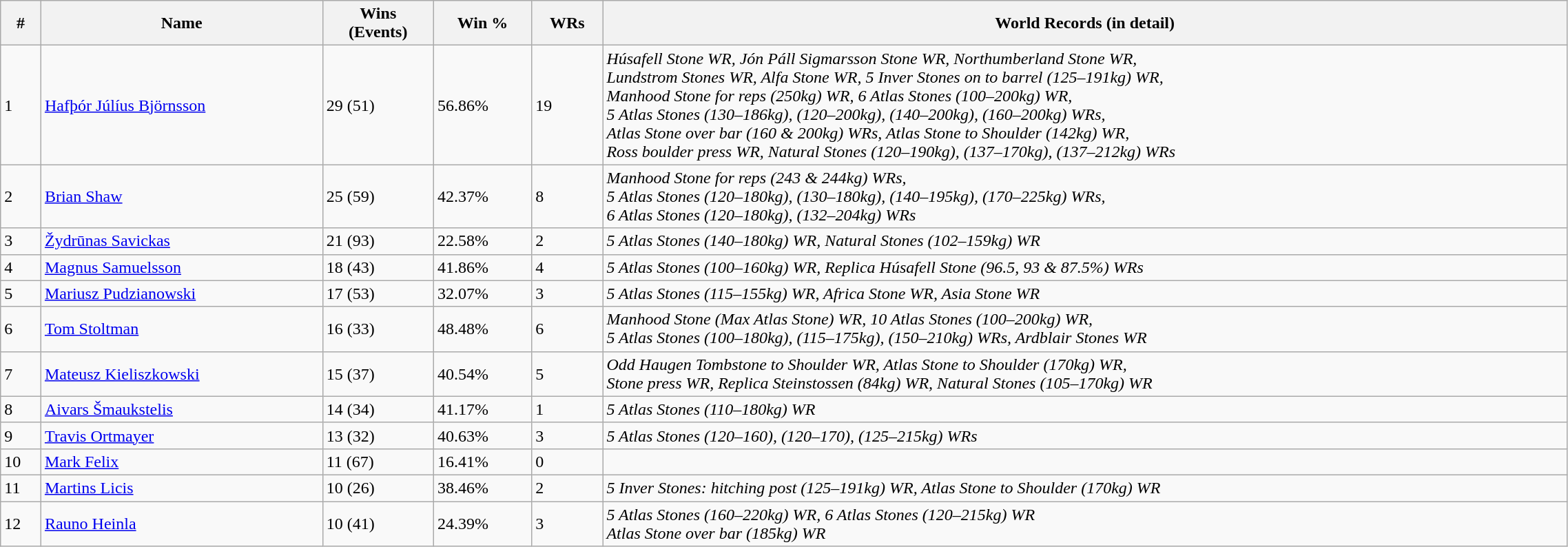<table class="wikitable sortable" style="display: inline-table;width: 120%;">
<tr>
<th>#</th>
<th>Name</th>
<th>Wins<br>(Events)</th>
<th>Win %</th>
<th>WRs</th>
<th>World Records (in detail)<br></th>
</tr>
<tr>
<td>1</td>
<td> <a href='#'>Hafþór Júlíus Björnsson</a></td>
<td>29 (51)</td>
<td>56.86%</td>
<td>19</td>
<td><em>Húsafell Stone WR, Jón Páll Sigmarsson Stone WR, Northumberland Stone WR,<br>Lundstrom Stones WR, Alfa Stone WR, 5 Inver Stones on to barrel (125–191kg) WR,<br>Manhood Stone for reps (250kg) WR, 6 Atlas Stones (100–200kg) WR,<br>5 Atlas Stones (130–186kg), (120–200kg), (140–200kg), (160–200kg) WRs,<br>Atlas Stone over bar (160 & 200kg) WRs, Atlas Stone to Shoulder (142kg) WR,<br>Ross boulder press WR, Natural Stones (120–190kg), (137–170kg), (137–212kg) WRs</em></td>
</tr>
<tr>
<td>2</td>
<td> <a href='#'>Brian Shaw</a></td>
<td>25 (59)</td>
<td>42.37%</td>
<td>8</td>
<td><em>Manhood Stone for reps (243 & 244kg) WRs,<br>5 Atlas Stones (120–180kg), (130–180kg), (140–195kg), (170–225kg) WRs,<br>6 Atlas Stones (120–180kg), (132–204kg) WRs</em></td>
</tr>
<tr>
<td>3</td>
<td> <a href='#'>Žydrūnas Savickas</a></td>
<td>21 (93)</td>
<td>22.58%</td>
<td>2</td>
<td><em>5 Atlas Stones (140–180kg) WR, Natural Stones (102–159kg) WR</em></td>
</tr>
<tr>
<td>4</td>
<td> <a href='#'>Magnus Samuelsson</a></td>
<td>18 (43)</td>
<td>41.86%</td>
<td>4</td>
<td><em>5 Atlas Stones (100–160kg) WR, Replica Húsafell Stone (96.5, 93 & 87.5%) WRs</em></td>
</tr>
<tr>
<td>5</td>
<td> <a href='#'>Mariusz Pudzianowski</a></td>
<td>17 (53)</td>
<td>32.07%</td>
<td>3</td>
<td><em>5 Atlas Stones (115–155kg) WR, Africa Stone WR, Asia Stone WR</em></td>
</tr>
<tr>
<td>6</td>
<td> <a href='#'>Tom Stoltman</a></td>
<td>16 (33)</td>
<td>48.48%</td>
<td>6</td>
<td><em>Manhood Stone (Max Atlas Stone) WR, 10 Atlas Stones (100–200kg) WR,<br>5 Atlas Stones (100–180kg), (115–175kg), (150–210kg) WRs, Ardblair Stones WR</em></td>
</tr>
<tr>
<td>7</td>
<td> <a href='#'>Mateusz Kieliszkowski</a></td>
<td>15 (37)</td>
<td>40.54%</td>
<td>5</td>
<td><em>Odd Haugen Tombstone to Shoulder WR, Atlas Stone to Shoulder (170kg) WR,<br>Stone press WR, Replica Steinstossen (84kg) WR, Natural Stones (105–170kg) WR</em></td>
</tr>
<tr>
<td>8</td>
<td> <a href='#'>Aivars Šmaukstelis</a></td>
<td>14 (34)</td>
<td>41.17%</td>
<td>1</td>
<td><em>5 Atlas Stones (110–180kg) WR</em></td>
</tr>
<tr>
<td>9</td>
<td> <a href='#'>Travis Ortmayer</a></td>
<td>13 (32)</td>
<td>40.63%</td>
<td>3</td>
<td><em>5 Atlas Stones (120–160), (120–170), (125–215kg) WRs</em></td>
</tr>
<tr>
<td>10</td>
<td> <a href='#'>Mark Felix</a></td>
<td>11 (67)</td>
<td>16.41%</td>
<td>0</td>
<td></td>
</tr>
<tr>
<td>11</td>
<td> <a href='#'>Martins Licis</a></td>
<td>10 (26)</td>
<td>38.46%</td>
<td>2</td>
<td><em>5 Inver Stones: hitching post (125–191kg) WR, Atlas Stone to Shoulder (170kg) WR</em></td>
</tr>
<tr>
<td>12</td>
<td> <a href='#'>Rauno Heinla</a></td>
<td>10 (41)</td>
<td>24.39%</td>
<td>3</td>
<td><em>5 Atlas Stones (160–220kg) WR, 6 Atlas Stones (120–215kg) WR<br>Atlas Stone over bar (185kg) WR</em></td>
</tr>
</table>
